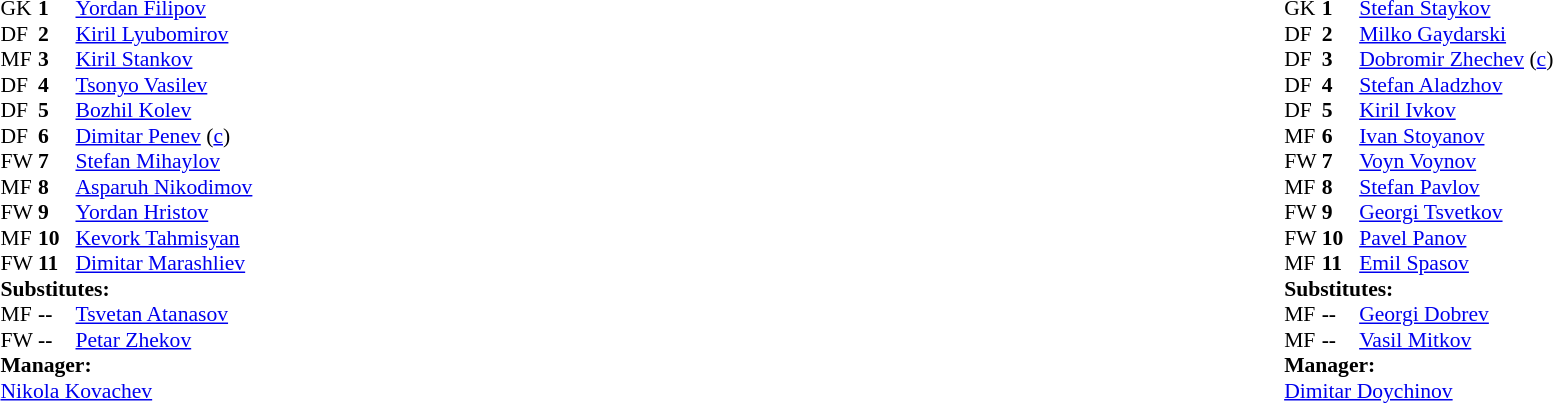<table style="width:100%">
<tr>
<td style="vertical-align:top;width:50%"><br><table style="font-size:90%" cellspacing="0" cellpadding="0">
<tr>
<th width="25"></th>
<th width="25"></th>
</tr>
<tr>
<td>GK</td>
<td><strong>1</strong></td>
<td> <a href='#'>Yordan Filipov</a></td>
</tr>
<tr>
<td>DF</td>
<td><strong>2</strong></td>
<td> <a href='#'>Kiril Lyubomirov</a></td>
</tr>
<tr>
<td>MF</td>
<td><strong>3</strong></td>
<td> <a href='#'>Kiril Stankov</a></td>
</tr>
<tr>
<td>DF</td>
<td><strong>4</strong></td>
<td> <a href='#'>Tsonyo Vasilev</a></td>
</tr>
<tr>
<td>DF</td>
<td><strong>5</strong></td>
<td> <a href='#'>Bozhil Kolev</a></td>
</tr>
<tr>
<td>DF</td>
<td><strong>6</strong></td>
<td> <a href='#'>Dimitar Penev</a> (<a href='#'>c</a>)</td>
</tr>
<tr>
<td>FW</td>
<td><strong>7</strong></td>
<td> <a href='#'>Stefan Mihaylov</a></td>
<td></td>
<td></td>
</tr>
<tr>
<td>MF</td>
<td><strong>8</strong></td>
<td> <a href='#'>Asparuh Nikodimov</a></td>
</tr>
<tr>
<td>FW</td>
<td><strong>9</strong></td>
<td> <a href='#'>Yordan Hristov</a></td>
<td></td>
<td></td>
</tr>
<tr>
<td>MF</td>
<td><strong>10</strong></td>
<td> <a href='#'>Kevork Tahmisyan</a></td>
</tr>
<tr>
<td>FW</td>
<td><strong>11</strong></td>
<td> <a href='#'>Dimitar Marashliev</a></td>
</tr>
<tr>
<td colspan=4><strong>Substitutes:</strong></td>
</tr>
<tr>
<td>MF</td>
<td><strong>--</strong></td>
<td> <a href='#'>Tsvetan Atanasov</a></td>
<td></td>
<td></td>
</tr>
<tr>
<td>FW</td>
<td><strong>--</strong></td>
<td> <a href='#'>Petar Zhekov</a></td>
<td></td>
<td></td>
</tr>
<tr>
<td colspan=4><strong>Manager:</strong></td>
</tr>
<tr>
<td colspan="4"> <a href='#'>Nikola Kovachev</a></td>
</tr>
</table>
</td>
<td valign="top"></td>
<td valign="top" width="50%"><br><table cellspacing="0" cellpadding="0" style="font-size:90%;margin:auto">
<tr>
<th width="25"></th>
<th width="25"></th>
</tr>
<tr>
<td>GK</td>
<td><strong>1</strong></td>
<td> <a href='#'>Stefan Staykov</a></td>
</tr>
<tr>
<td>DF</td>
<td><strong>2</strong></td>
<td> <a href='#'>Milko Gaydarski</a></td>
</tr>
<tr>
<td>DF</td>
<td><strong>3</strong></td>
<td> <a href='#'>Dobromir Zhechev</a> (<a href='#'>c</a>)</td>
</tr>
<tr>
<td>DF</td>
<td><strong>4</strong></td>
<td> <a href='#'>Stefan Aladzhov</a></td>
</tr>
<tr>
<td>DF</td>
<td><strong>5</strong></td>
<td> <a href='#'>Kiril Ivkov</a></td>
</tr>
<tr>
<td>MF</td>
<td><strong>6</strong></td>
<td> <a href='#'>Ivan Stoyanov</a></td>
</tr>
<tr>
<td>FW</td>
<td><strong>7</strong></td>
<td> <a href='#'>Voyn Voynov</a></td>
</tr>
<tr>
<td>MF</td>
<td><strong>8</strong></td>
<td> <a href='#'>Stefan Pavlov</a></td>
<td></td>
<td></td>
</tr>
<tr>
<td>FW</td>
<td><strong>9</strong></td>
<td> <a href='#'>Georgi Tsvetkov</a></td>
</tr>
<tr>
<td>FW</td>
<td><strong>10</strong></td>
<td> <a href='#'>Pavel Panov</a></td>
</tr>
<tr>
<td>MF</td>
<td><strong>11</strong></td>
<td> <a href='#'>Emil Spasov</a></td>
<td></td>
<td></td>
</tr>
<tr>
<td colspan=4><strong>Substitutes:</strong></td>
</tr>
<tr>
<td>MF</td>
<td><strong>--</strong></td>
<td> <a href='#'>Georgi Dobrev</a></td>
<td></td>
<td></td>
</tr>
<tr>
<td>MF</td>
<td><strong>--</strong></td>
<td> <a href='#'>Vasil Mitkov</a></td>
<td></td>
<td></td>
</tr>
<tr>
<td colspan=4><strong>Manager:</strong></td>
</tr>
<tr>
<td colspan="4"> <a href='#'>Dimitar Doychinov</a></td>
</tr>
</table>
</td>
</tr>
</table>
